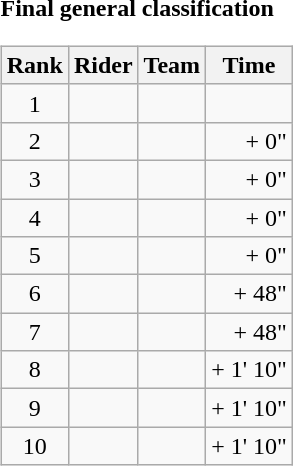<table>
<tr>
<td><strong>Final general classification</strong><br><table class="wikitable">
<tr>
<th scope="col">Rank</th>
<th scope="col">Rider</th>
<th scope="col">Team</th>
<th scope="col">Time</th>
</tr>
<tr>
<td style="text-align:center;">1</td>
<td></td>
<td></td>
<td style="text-align:right;"></td>
</tr>
<tr>
<td style="text-align:center;">2</td>
<td></td>
<td></td>
<td style="text-align:right;">+ 0"</td>
</tr>
<tr>
<td style="text-align:center;">3</td>
<td></td>
<td></td>
<td style="text-align:right;">+ 0"</td>
</tr>
<tr>
<td style="text-align:center;">4</td>
<td></td>
<td></td>
<td style="text-align:right;">+ 0"</td>
</tr>
<tr>
<td style="text-align:center;">5</td>
<td></td>
<td></td>
<td style="text-align:right;">+ 0"</td>
</tr>
<tr>
<td style="text-align:center;">6</td>
<td></td>
<td></td>
<td style="text-align:right;">+ 48"</td>
</tr>
<tr>
<td style="text-align:center;">7</td>
<td></td>
<td></td>
<td style="text-align:right;">+ 48"</td>
</tr>
<tr>
<td style="text-align:center;">8</td>
<td></td>
<td></td>
<td style="text-align:right;">+ 1' 10"</td>
</tr>
<tr>
<td style="text-align:center;">9</td>
<td></td>
<td></td>
<td style="text-align:right;">+ 1' 10"</td>
</tr>
<tr>
<td style="text-align:center;">10</td>
<td></td>
<td></td>
<td style="text-align:right;">+ 1' 10"</td>
</tr>
</table>
</td>
</tr>
</table>
